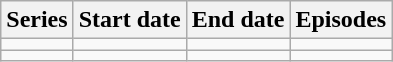<table class="wikitable">
<tr>
<th>Series</th>
<th>Start date</th>
<th>End date</th>
<th>Episodes</th>
</tr>
<tr>
<td></td>
<td></td>
<td></td>
<td></td>
</tr>
<tr>
<td></td>
<td></td>
<td></td>
<td></td>
</tr>
</table>
